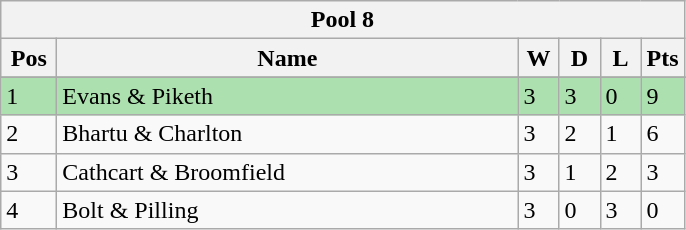<table class="wikitable">
<tr>
<th colspan="6">Pool 8</th>
</tr>
<tr>
<th width=30>Pos</th>
<th width=300>Name</th>
<th width=20>W</th>
<th width=20>D</th>
<th width=20>L</th>
<th width=20>Pts</th>
</tr>
<tr>
</tr>
<tr style="background:#ACE1AF;">
<td>1</td>
<td> Evans & Piketh</td>
<td>3</td>
<td>3</td>
<td>0</td>
<td>9</td>
</tr>
<tr>
<td>2</td>
<td> Bhartu & Charlton</td>
<td>3</td>
<td>2</td>
<td>1</td>
<td>6</td>
</tr>
<tr>
<td>3</td>
<td> Cathcart & Broomfield</td>
<td>3</td>
<td>1</td>
<td>2</td>
<td>3</td>
</tr>
<tr>
<td>4</td>
<td> Bolt &  Pilling</td>
<td>3</td>
<td>0</td>
<td>3</td>
<td>0</td>
</tr>
</table>
